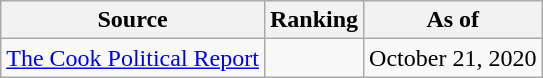<table class="wikitable" style="text-align:center">
<tr>
<th>Source</th>
<th>Ranking</th>
<th>As of</th>
</tr>
<tr>
<td align=left><a href='#'>The Cook Political Report</a></td>
<td></td>
<td>October 21, 2020</td>
</tr>
</table>
